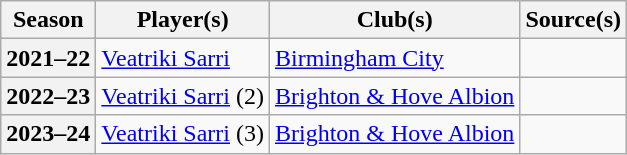<table class="wikitable" style="margin-right: 0;">
<tr text-align:center;">
<th>Season</th>
<th>Player(s)</th>
<th>Club(s)</th>
<th>Source(s)</th>
</tr>
<tr>
<th>2021–22</th>
<td><a href='#'>Veatriki Sarri</a></td>
<td> <a href='#'>Birmingham City</a></td>
<td align="center"></td>
</tr>
<tr>
<th>2022–23</th>
<td><a href='#'>Veatriki Sarri</a> (2)</td>
<td> <a href='#'>Brighton & Hove Albion</a></td>
<td align="center"></td>
</tr>
<tr>
<th>2023–24</th>
<td><a href='#'>Veatriki Sarri</a> (3)</td>
<td> <a href='#'>Brighton & Hove Albion</a></td>
<td align="center"></td>
</tr>
</table>
